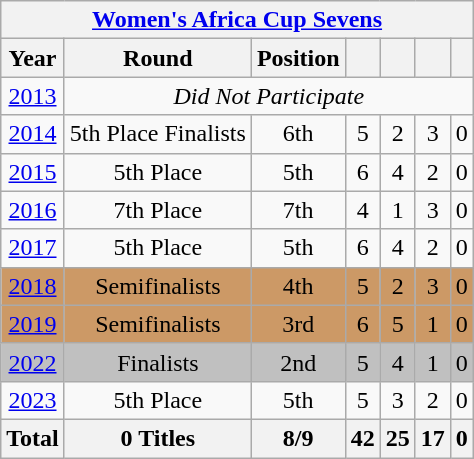<table class="wikitable" style="text-align: center;">
<tr>
<th colspan=10><a href='#'>Women's Africa Cup Sevens</a></th>
</tr>
<tr>
<th>Year</th>
<th>Round</th>
<th>Position</th>
<th></th>
<th></th>
<th></th>
<th></th>
</tr>
<tr>
<td><a href='#'>2013</a></td>
<td colspan=6><em>Did Not Participate</em></td>
</tr>
<tr>
<td><a href='#'>2014</a></td>
<td>5th Place Finalists</td>
<td>6th</td>
<td>5</td>
<td>2</td>
<td>3</td>
<td>0</td>
</tr>
<tr>
<td><a href='#'>2015</a></td>
<td>5th Place</td>
<td>5th</td>
<td>6</td>
<td>4</td>
<td>2</td>
<td>0</td>
</tr>
<tr>
<td><a href='#'>2016</a></td>
<td>7th Place</td>
<td>7th</td>
<td>4</td>
<td>1</td>
<td>3</td>
<td>0</td>
</tr>
<tr>
<td><a href='#'>2017</a></td>
<td>5th Place</td>
<td>5th</td>
<td>6</td>
<td>4</td>
<td>2</td>
<td>0</td>
</tr>
<tr bgcolor=cc9966>
<td><a href='#'>2018</a></td>
<td>Semifinalists</td>
<td>4th</td>
<td>5</td>
<td>2</td>
<td>3</td>
<td>0</td>
</tr>
<tr bgcolor=cc9966>
<td><a href='#'>2019</a></td>
<td>Semifinalists</td>
<td>3rd</td>
<td>6</td>
<td>5</td>
<td>1</td>
<td>0</td>
</tr>
<tr bgcolor=silver>
<td><a href='#'>2022</a></td>
<td>Finalists</td>
<td>2nd</td>
<td>5</td>
<td>4</td>
<td>1</td>
<td>0</td>
</tr>
<tr>
<td><a href='#'>2023</a></td>
<td>5th Place</td>
<td>5th</td>
<td>5</td>
<td>3</td>
<td>2</td>
<td>0</td>
</tr>
<tr>
<th>Total</th>
<th>0 Titles</th>
<th>8/9</th>
<th>42</th>
<th>25</th>
<th>17</th>
<th>0</th>
</tr>
</table>
